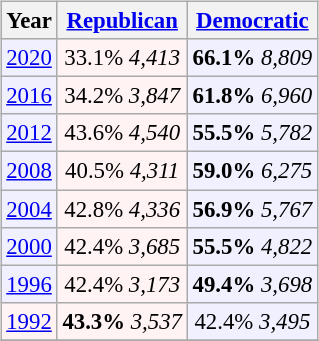<table class="wikitable" style="float:right; font-size:95%;">
<tr style="background:lightgrey;">
<th>Year</th>
<th><a href='#'>Republican</a></th>
<th><a href='#'>Democratic</a></th>
</tr>
<tr>
<td style="text-align:center; background:#f0f0ff;"><a href='#'>2020</a></td>
<td style="text-align:center; background:#fff3f3;">33.1% <em>4,413</em></td>
<td style="text-align:center; background:#f0f0ff;"><strong>66.1%</strong> <em>8,809</em></td>
</tr>
<tr>
<td style="text-align:center; background:#f0f0ff;"><a href='#'>2016</a></td>
<td style="text-align:center; background:#fff3f3;">34.2% <em>3,847</em></td>
<td style="text-align:center; background:#f0f0ff;"><strong>61.8%</strong> <em>6,960</em></td>
</tr>
<tr>
<td align="center" bgcolor="#f0f0ff"><a href='#'>2012</a></td>
<td align="center" bgcolor="#fff3f3">43.6% <em>4,540</em></td>
<td align="center" bgcolor="#f0f0ff"><strong>55.5%</strong> <em>5,782</em></td>
</tr>
<tr>
<td align="center" bgcolor="#f0f0ff"><a href='#'>2008</a></td>
<td align="center" bgcolor="#fff3f3">40.5% <em>4,311</em></td>
<td align="center" bgcolor="#f0f0ff"><strong>59.0%</strong> <em>6,275</em></td>
</tr>
<tr>
<td align="center" bgcolor="#f0f0ff"><a href='#'>2004</a></td>
<td align="center" bgcolor="#fff3f3">42.8% <em>4,336</em></td>
<td align="center" bgcolor="#f0f0ff"><strong>56.9%</strong> <em>5,767</em></td>
</tr>
<tr>
<td align="center" bgcolor="#f0f0ff"><a href='#'>2000</a></td>
<td align="center" bgcolor="#fff3f3">42.4% <em>3,685</em></td>
<td align="center" bgcolor="#f0f0ff"><strong>55.5%</strong> <em>4,822</em></td>
</tr>
<tr>
<td align="center" bgcolor="#f0f0ff"><a href='#'>1996</a></td>
<td align="center" bgcolor="#fff3f3">42.4% <em>3,173</em></td>
<td align="center" bgcolor="#f0f0ff"><strong>49.4%</strong> <em>3,698</em></td>
</tr>
<tr>
<td align="center" bgcolor="#fff3f3"><a href='#'>1992</a></td>
<td align="center" bgcolor="#fff3f3"><strong>43.3%</strong> <em>3,537</em></td>
<td align="center" bgcolor="#f0f0ff">42.4% <em>3,495</em></td>
</tr>
<tr>
</tr>
</table>
